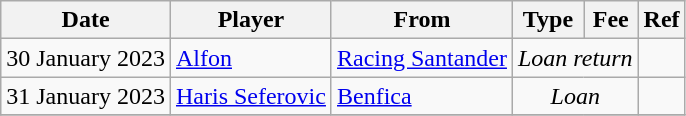<table class="wikitable">
<tr>
<th>Date</th>
<th>Player</th>
<th>From</th>
<th>Type</th>
<th>Fee</th>
<th>Ref</th>
</tr>
<tr>
<td>30 January 2023</td>
<td> <a href='#'>Alfon</a></td>
<td><a href='#'>Racing Santander</a></td>
<td colspan=2 align=center><em>Loan return</em></td>
<td align=center></td>
</tr>
<tr>
<td>31 January 2023</td>
<td> <a href='#'>Haris Seferovic</a></td>
<td> <a href='#'>Benfica</a></td>
<td colspan=2 align=center><em>Loan</em></td>
<td align=center></td>
</tr>
<tr>
</tr>
</table>
